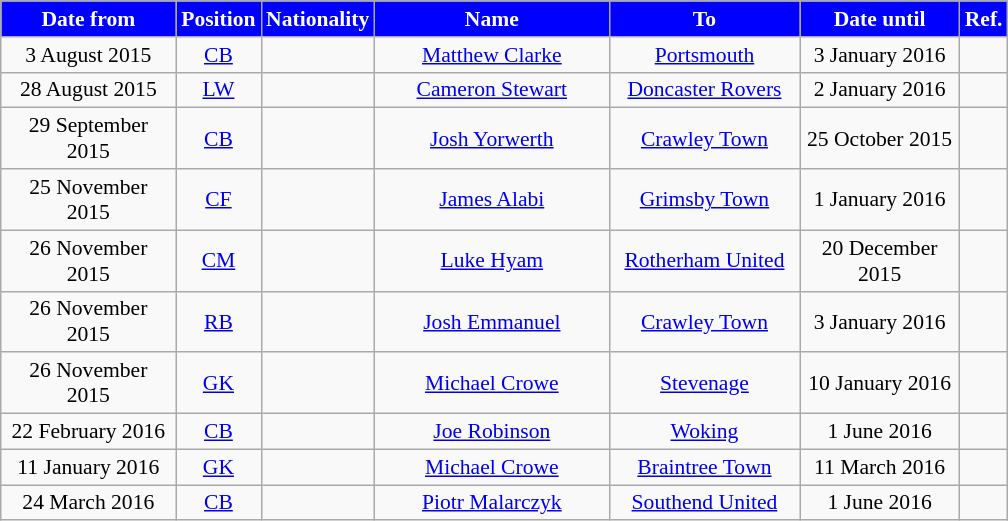<table class="wikitable"  style="text-align:center; font-size:90%; ">
<tr>
<th style="background:#0000FF; color:white; width:110px;">Date from</th>
<th style="background:#0000FF; color:white; width:50px;">Position</th>
<th style="background:#0000FF; color:white; width:50px;">Nationality</th>
<th style="background:#0000FF; color:white; width:150px;">Name</th>
<th style="background:#0000FF; color:white; width:120px;">To</th>
<th style="background:#0000FF; color:white; width:100px;">Date until</th>
<th style="background:#0000FF; color:white; width:25px;">Ref.</th>
</tr>
<tr>
<td>3 August 2015</td>
<td><a href='#'>CB</a></td>
<td></td>
<td><a href='#'>Matthew Clarke</a></td>
<td> <a href='#'>Portsmouth</a></td>
<td>3 January 2016</td>
<td></td>
</tr>
<tr>
<td>28 August 2015</td>
<td><a href='#'>LW</a></td>
<td></td>
<td><a href='#'>Cameron Stewart</a></td>
<td> <a href='#'>Doncaster Rovers</a></td>
<td>2 January 2016</td>
<td></td>
</tr>
<tr>
<td>29 September 2015</td>
<td><a href='#'>CB</a></td>
<td></td>
<td><a href='#'>Josh Yorwerth</a></td>
<td> <a href='#'>Crawley Town</a></td>
<td>25 October 2015</td>
<td></td>
</tr>
<tr>
<td>25 November 2015</td>
<td><a href='#'>CF</a></td>
<td></td>
<td><a href='#'>James Alabi</a></td>
<td> <a href='#'>Grimsby Town</a></td>
<td>1 January 2016</td>
<td></td>
</tr>
<tr>
<td>26 November 2015</td>
<td><a href='#'>CM</a></td>
<td></td>
<td><a href='#'>Luke Hyam</a></td>
<td> <a href='#'>Rotherham United</a></td>
<td>20 December 2015</td>
<td></td>
</tr>
<tr>
<td>26 November 2015</td>
<td><a href='#'>RB</a></td>
<td></td>
<td><a href='#'>Josh Emmanuel</a></td>
<td> <a href='#'>Crawley Town</a></td>
<td>3 January 2016</td>
<td></td>
</tr>
<tr>
<td>26 November 2015</td>
<td><a href='#'>GK</a></td>
<td></td>
<td><a href='#'>Michael Crowe</a></td>
<td> <a href='#'>Stevenage</a></td>
<td>10 January 2016</td>
<td></td>
</tr>
<tr>
<td>22 February 2016</td>
<td><a href='#'>CB</a></td>
<td></td>
<td><a href='#'>Joe Robinson</a></td>
<td> <a href='#'>Woking</a></td>
<td>1 June 2016</td>
<td></td>
</tr>
<tr>
<td>11 January 2016</td>
<td><a href='#'>GK</a></td>
<td></td>
<td><a href='#'>Michael Crowe</a></td>
<td> <a href='#'>Braintree Town</a></td>
<td>11 March 2016</td>
<td></td>
</tr>
<tr>
<td>24 March 2016</td>
<td><a href='#'>CB</a></td>
<td></td>
<td><a href='#'>Piotr Malarczyk</a></td>
<td> <a href='#'>Southend United</a></td>
<td>1 June 2016</td>
<td></td>
</tr>
</table>
